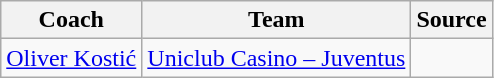<table class="wikitable" style="text-align: center">
<tr>
<th align="center">Coach</th>
<th align="center">Team</th>
<th align="center">Source</th>
</tr>
<tr>
<td align=center> <a href='#'>Oliver Kostić</a></td>
<td><a href='#'>Uniclub Casino – Juventus</a></td>
<td></td>
</tr>
</table>
